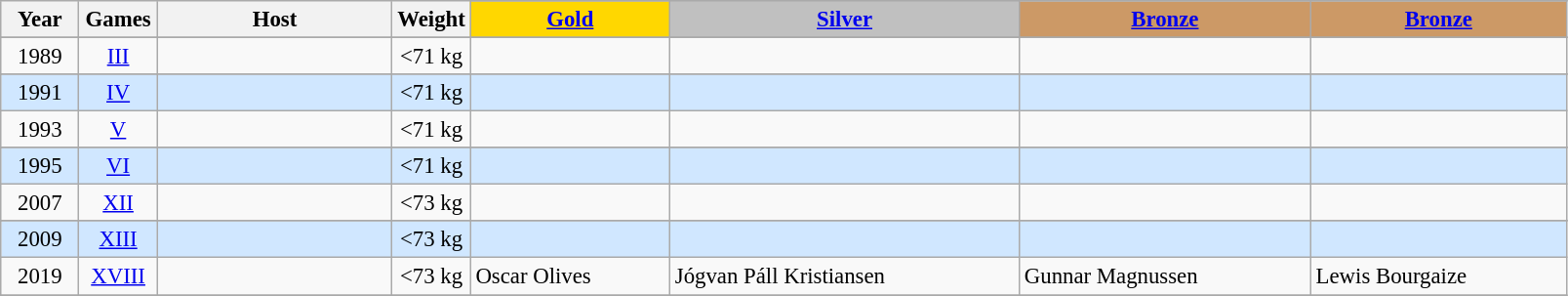<table class="wikitable" style="text-align: center; font-size:95%;">
<tr>
<th rowspan="2" style="width:5%;">Year</th>
<th rowspan="2" style="width:5%;">Games</th>
<th rowspan="2" style="width:15%;">Host</th>
<th rowspan="2" style="width:5%;">Weight</th>
</tr>
<tr>
<th style="background-color: gold"><a href='#'>Gold</a></th>
<th style="background-color: silver"><a href='#'>Silver</a></th>
<th style="background-color: #CC9966"><a href='#'>Bronze</a></th>
<th style="background-color: #CC9966"><a href='#'>Bronze</a></th>
</tr>
<tr>
</tr>
<tr>
<td>1989</td>
<td align=center><a href='#'>III</a></td>
<td align="left"></td>
<td><71 kg</td>
<td align="left"></td>
<td align="left"></td>
<td align="left"></td>
<td></td>
</tr>
<tr>
</tr>
<tr style="text-align:center; background:#d0e7ff;">
<td>1991</td>
<td align=center><a href='#'>IV</a></td>
<td align="left"></td>
<td><71 kg</td>
<td align="left"></td>
<td align="left"></td>
<td align="left"></td>
<td></td>
</tr>
<tr>
<td>1993</td>
<td align=center><a href='#'>V</a></td>
<td align="left"></td>
<td><71 kg</td>
<td align="left"></td>
<td align="left"></td>
<td align="left"></td>
<td></td>
</tr>
<tr>
</tr>
<tr style="text-align:center; background:#d0e7ff;">
<td>1995</td>
<td align=center><a href='#'>VI</a></td>
<td align="left"></td>
<td><71 kg</td>
<td align="left"></td>
<td align="left"></td>
<td align="left"></td>
<td align="left"></td>
</tr>
<tr>
<td>2007</td>
<td align=center><a href='#'>XII</a></td>
<td align="left"></td>
<td><73 kg</td>
<td align="left"></td>
<td align="left"></td>
<td align="left"> </td>
<td align="left"></td>
</tr>
<tr>
</tr>
<tr style="text-align:center; background:#d0e7ff;">
<td>2009</td>
<td align=center><a href='#'>XIII</a></td>
<td align="left"></td>
<td><73 kg</td>
<td align="left"></td>
<td align="left"></td>
<td align="left"></td>
<td align="left"></td>
</tr>
<tr>
<td>2019</td>
<td align=center><a href='#'>XVIII</a></td>
<td align="left"></td>
<td><73 kg</td>
<td align="left">Oscar Olives <br> </td>
<td align="left">Jógvan Páll Kristiansen <br> </td>
<td align="left">Gunnar Magnussen <br> </td>
<td align="left">Lewis Bourgaize <br> </td>
</tr>
<tr>
</tr>
</table>
